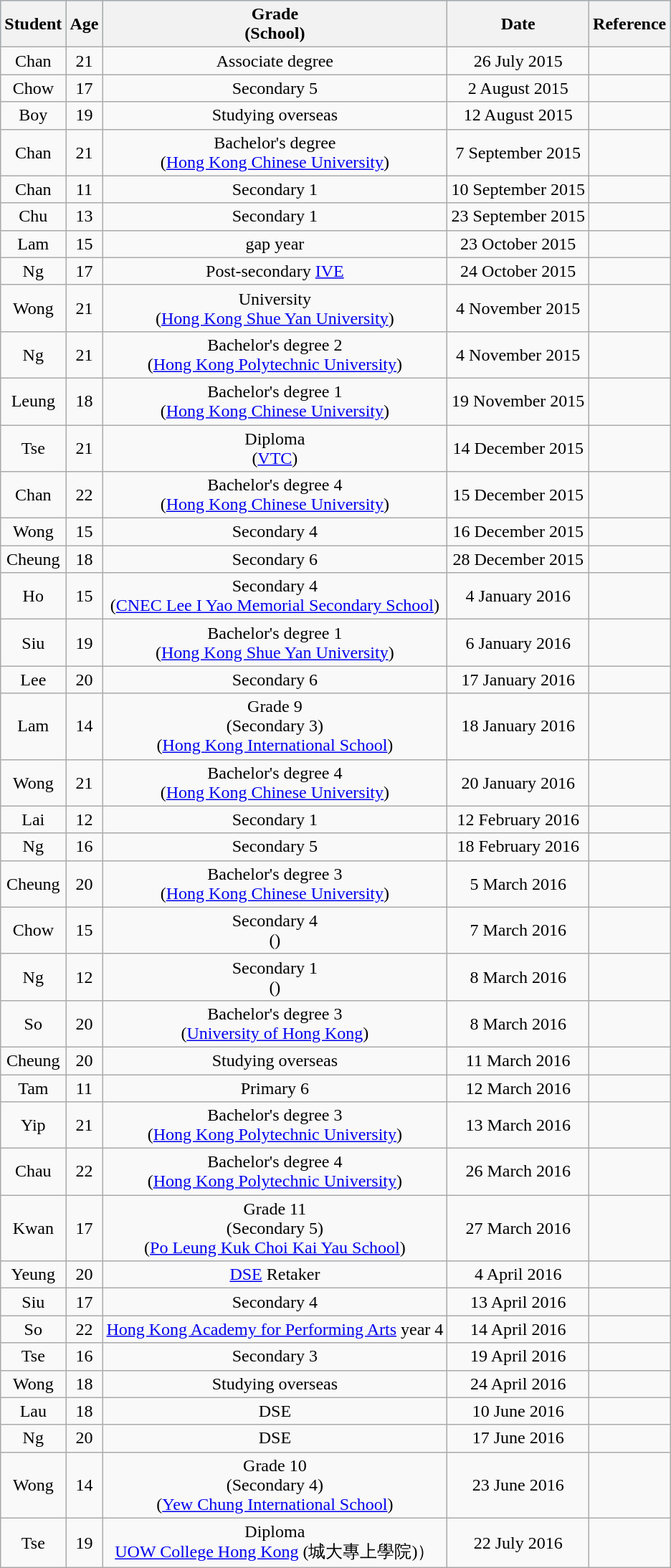<table class="wikitable" style="text-align:center">
<tr style="background:lightskyblue; color:black" align=center>
<th>Student</th>
<th>Age</th>
<th>Grade<br> (School)</th>
<th>Date</th>
<th>Reference</th>
</tr>
<tr>
<td>Chan</td>
<td>21</td>
<td>Associate degree</td>
<td>26 July 2015</td>
<td></td>
</tr>
<tr>
<td>Chow</td>
<td>17</td>
<td>Secondary 5</td>
<td>2 August 2015</td>
<td></td>
</tr>
<tr>
<td>Boy</td>
<td>19</td>
<td>Studying overseas</td>
<td>12 August 2015</td>
<td></td>
</tr>
<tr>
<td>Chan</td>
<td>21</td>
<td>Bachelor's degree <br> (<a href='#'>Hong Kong Chinese University</a>)</td>
<td>7 September 2015</td>
<td></td>
</tr>
<tr>
<td>Chan</td>
<td>11</td>
<td>Secondary 1<br></td>
<td>10 September 2015</td>
<td></td>
</tr>
<tr>
<td>Chu</td>
<td>13</td>
<td>Secondary 1</td>
<td>23 September 2015</td>
<td></td>
</tr>
<tr>
<td>Lam</td>
<td>15</td>
<td>gap year</td>
<td>23 October 2015</td>
<td></td>
</tr>
<tr>
<td>Ng</td>
<td>17</td>
<td>Post-secondary <a href='#'>IVE</a></td>
<td>24 October 2015</td>
<td></td>
</tr>
<tr>
<td>Wong</td>
<td>21</td>
<td>University <br> (<a href='#'>Hong Kong Shue Yan University</a>)</td>
<td>4 November 2015</td>
<td></td>
</tr>
<tr>
<td>Ng</td>
<td>21</td>
<td>Bachelor's degree 2<br> (<a href='#'>Hong Kong Polytechnic University</a>)</td>
<td>4 November 2015</td>
<td></td>
</tr>
<tr>
<td>Leung</td>
<td>18</td>
<td>Bachelor's degree 1<br> (<a href='#'>Hong Kong Chinese University</a>)</td>
<td>19 November 2015</td>
<td></td>
</tr>
<tr>
<td>Tse</td>
<td>21</td>
<td>Diploma <br> (<a href='#'>VTC</a>)</td>
<td>14 December 2015</td>
<td></td>
</tr>
<tr>
<td>Chan</td>
<td>22</td>
<td>Bachelor's degree 4 <br> (<a href='#'>Hong Kong Chinese University</a>)</td>
<td>15 December 2015</td>
<td></td>
</tr>
<tr>
<td>Wong</td>
<td>15</td>
<td>Secondary 4</td>
<td>16 December 2015</td>
<td></td>
</tr>
<tr>
<td>Cheung</td>
<td>18</td>
<td>Secondary 6</td>
<td>28 December 2015</td>
<td></td>
</tr>
<tr>
<td>Ho</td>
<td>15</td>
<td>Secondary 4 <br> (<a href='#'>CNEC Lee I Yao Memorial Secondary School</a>)</td>
<td>4 January 2016</td>
<td></td>
</tr>
<tr>
<td>Siu</td>
<td>19</td>
<td>Bachelor's degree 1 <br> (<a href='#'>Hong Kong Shue Yan University</a>)</td>
<td>6 January 2016</td>
<td></td>
</tr>
<tr>
<td>Lee</td>
<td>20</td>
<td>Secondary 6</td>
<td>17 January 2016</td>
<td></td>
</tr>
<tr>
<td>Lam</td>
<td>14</td>
<td>Grade 9<br> (Secondary 3)<br> (<a href='#'>Hong Kong International School</a>)</td>
<td>18 January 2016</td>
<td></td>
</tr>
<tr>
<td>Wong</td>
<td>21</td>
<td>Bachelor's degree 4 <br> (<a href='#'>Hong Kong Chinese University</a>)</td>
<td>20 January 2016</td>
<td></td>
</tr>
<tr>
<td>Lai</td>
<td>12</td>
<td>Secondary 1</td>
<td>12 February 2016</td>
<td></td>
</tr>
<tr>
<td>Ng</td>
<td>16</td>
<td>Secondary 5</td>
<td>18 February 2016</td>
<td></td>
</tr>
<tr>
<td>Cheung</td>
<td>20</td>
<td>Bachelor's degree 3 <br> (<a href='#'>Hong Kong Chinese University</a>)</td>
<td>5 March 2016</td>
<td></td>
</tr>
<tr>
<td>Chow</td>
<td>15</td>
<td>Secondary 4<br> ()</td>
<td>7 March 2016</td>
<td></td>
</tr>
<tr>
<td>Ng</td>
<td>12</td>
<td>Secondary 1<br> ()</td>
<td>8 March 2016</td>
<td></td>
</tr>
<tr>
<td>So</td>
<td>20</td>
<td>Bachelor's degree 3<br> (<a href='#'>University of Hong Kong</a>)</td>
<td>8 March 2016</td>
<td></td>
</tr>
<tr>
<td>Cheung</td>
<td>20</td>
<td>Studying overseas</td>
<td>11 March 2016</td>
<td></td>
</tr>
<tr>
<td>Tam</td>
<td>11</td>
<td>Primary 6</td>
<td>12 March 2016</td>
<td></td>
</tr>
<tr>
<td>Yip</td>
<td>21</td>
<td>Bachelor's degree 3<br> (<a href='#'>Hong Kong Polytechnic University</a>)</td>
<td>13 March 2016</td>
<td></td>
</tr>
<tr>
<td>Chau</td>
<td>22</td>
<td>Bachelor's degree 4<br> (<a href='#'>Hong Kong Polytechnic University</a>)</td>
<td>26 March 2016</td>
<td></td>
</tr>
<tr>
<td>Kwan</td>
<td>17</td>
<td>Grade 11<br> (Secondary 5)<br> (<a href='#'>Po Leung Kuk Choi Kai Yau School</a>)</td>
<td>27 March 2016</td>
<td></td>
</tr>
<tr>
<td>Yeung</td>
<td>20</td>
<td><a href='#'>DSE</a> Retaker</td>
<td>4 April 2016</td>
<td></td>
</tr>
<tr>
<td>Siu</td>
<td>17</td>
<td>Secondary 4</td>
<td>13 April 2016</td>
<td></td>
</tr>
<tr>
<td>So</td>
<td>22</td>
<td><a href='#'>Hong Kong Academy for Performing Arts</a> year 4</td>
<td>14 April 2016</td>
<td></td>
</tr>
<tr>
<td>Tse</td>
<td>16</td>
<td>Secondary 3</td>
<td>19 April 2016</td>
<td></td>
</tr>
<tr>
<td>Wong</td>
<td>18</td>
<td>Studying overseas</td>
<td>24 April 2016</td>
<td></td>
</tr>
<tr>
<td>Lau</td>
<td>18</td>
<td>DSE</td>
<td>10 June 2016</td>
<td></td>
</tr>
<tr>
<td>Ng</td>
<td>20</td>
<td>DSE</td>
<td>17 June 2016</td>
<td></td>
</tr>
<tr>
<td>Wong</td>
<td>14</td>
<td>Grade 10<br> (Secondary 4)<br> (<a href='#'>Yew Chung International School</a>)</td>
<td>23 June 2016</td>
<td></td>
</tr>
<tr>
<td>Tse</td>
<td>19</td>
<td>Diploma <br><a href='#'>UOW College Hong Kong</a> (城大專上學院)）</td>
<td>22 July 2016</td>
<td></td>
</tr>
</table>
